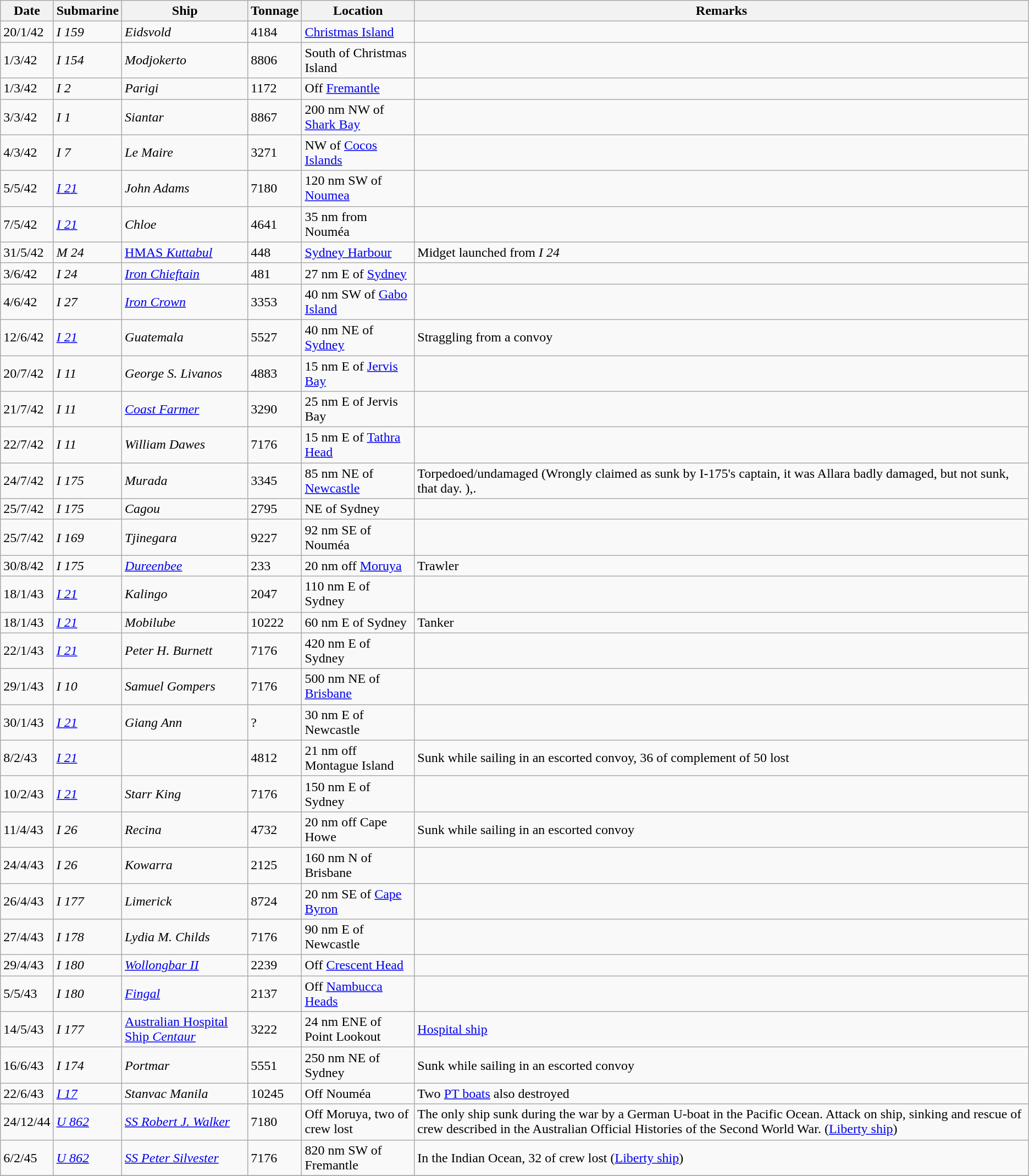<table class="wikitable nowraplinks">
<tr>
<th><strong>Date</strong></th>
<th><strong>Submarine</strong></th>
<th><strong>Ship</strong></th>
<th><strong>Tonnage</strong></th>
<th><strong>Location</strong></th>
<th><strong>Remarks</strong></th>
</tr>
<tr>
<td>20/1/42</td>
<td><em>I 159</em></td>
<td><em>Eidsvold</em></td>
<td>4184</td>
<td><a href='#'>Christmas Island</a></td>
<td></td>
</tr>
<tr>
<td>1/3/42</td>
<td><em>I 154</em></td>
<td><em>Modjokerto</em></td>
<td>8806</td>
<td>South of Christmas Island</td>
<td></td>
</tr>
<tr>
<td>1/3/42</td>
<td><em>I 2</em></td>
<td><em>Parigi</em></td>
<td>1172</td>
<td>Off <a href='#'>Fremantle</a></td>
<td></td>
</tr>
<tr>
<td>3/3/42</td>
<td><em>I 1</em></td>
<td><em>Siantar</em></td>
<td>8867</td>
<td>200 nm NW of <a href='#'>Shark Bay</a></td>
<td></td>
</tr>
<tr>
<td>4/3/42</td>
<td><em>I 7</em></td>
<td><em>Le Maire</em></td>
<td>3271</td>
<td>NW of <a href='#'>Cocos Islands</a></td>
<td></td>
</tr>
<tr>
<td>5/5/42</td>
<td><em><a href='#'>I 21</a></em></td>
<td><em>John Adams</em></td>
<td>7180</td>
<td>120 nm SW of <a href='#'>Noumea</a></td>
<td></td>
</tr>
<tr>
<td>7/5/42</td>
<td><em><a href='#'>I 21</a></em></td>
<td><em>Chloe</em></td>
<td>4641</td>
<td>35 nm from Nouméa</td>
<td></td>
</tr>
<tr>
<td>31/5/42</td>
<td><em>M 24</em></td>
<td><a href='#'>HMAS <em>Kuttabul</em></a></td>
<td>448</td>
<td><a href='#'>Sydney Harbour</a></td>
<td>Midget launched from <em>I 24</em></td>
</tr>
<tr>
<td>3/6/42</td>
<td><em>I 24</em></td>
<td><a href='#'><em>Iron Chieftain</em></a></td>
<td>481</td>
<td>27 nm E of <a href='#'>Sydney</a></td>
<td></td>
</tr>
<tr>
<td>4/6/42</td>
<td><em>I 27</em></td>
<td><a href='#'><em>Iron Crown</em></a></td>
<td>3353</td>
<td>40 nm SW of <a href='#'>Gabo Island</a></td>
<td></td>
</tr>
<tr>
<td>12/6/42</td>
<td><em><a href='#'>I 21</a></em></td>
<td><em>Guatemala</em></td>
<td>5527</td>
<td>40 nm NE of <a href='#'>Sydney</a></td>
<td>Straggling from a convoy</td>
</tr>
<tr>
<td>20/7/42</td>
<td><em>I 11</em></td>
<td><em>George S. Livanos</em></td>
<td>4883</td>
<td>15 nm E of <a href='#'>Jervis Bay</a></td>
<td></td>
</tr>
<tr>
<td>21/7/42</td>
<td><em>I 11</em></td>
<td><a href='#'><em>Coast Farmer</em></a></td>
<td>3290</td>
<td>25 nm E of Jervis Bay</td>
<td></td>
</tr>
<tr>
<td>22/7/42</td>
<td><em>I 11</em></td>
<td><em>William Dawes</em></td>
<td>7176</td>
<td>15 nm E of <a href='#'>Tathra Head</a></td>
<td></td>
</tr>
<tr>
<td>24/7/42</td>
<td><em>I 175</em></td>
<td><em>Murada</em></td>
<td>3345</td>
<td>85 nm NE of <a href='#'>Newcastle</a></td>
<td>Torpedoed/undamaged (Wrongly claimed as sunk by I-175's captain, it was  Allara  badly damaged, but not sunk, that day. ),.</td>
</tr>
<tr>
<td>25/7/42</td>
<td><em>I 175</em></td>
<td><em>Cagou</em></td>
<td>2795</td>
<td>NE of Sydney</td>
<td></td>
</tr>
<tr>
<td>25/7/42</td>
<td><em>I 169</em></td>
<td><em>Tjinegara</em></td>
<td>9227</td>
<td>92 nm SE of Nouméa</td>
<td></td>
</tr>
<tr>
<td>30/8/42</td>
<td><em>I 175</em></td>
<td><a href='#'><em>Dureenbee</em></a></td>
<td>233</td>
<td>20 nm off <a href='#'>Moruya</a></td>
<td>Trawler</td>
</tr>
<tr>
<td>18/1/43</td>
<td><em><a href='#'>I 21</a></em></td>
<td><em>Kalingo</em></td>
<td>2047</td>
<td>110 nm E of Sydney</td>
<td></td>
</tr>
<tr>
<td>18/1/43</td>
<td><em><a href='#'>I 21</a></em></td>
<td><em>Mobilube</em></td>
<td>10222</td>
<td>60 nm E of Sydney</td>
<td>Tanker</td>
</tr>
<tr>
<td>22/1/43</td>
<td><em><a href='#'>I 21</a></em></td>
<td><em>Peter H. Burnett</em></td>
<td>7176</td>
<td>420 nm E of Sydney</td>
<td></td>
</tr>
<tr>
<td>29/1/43</td>
<td><em>I 10</em></td>
<td><em>Samuel Gompers</em></td>
<td>7176</td>
<td>500 nm NE of <a href='#'>Brisbane</a></td>
<td></td>
</tr>
<tr>
<td>30/1/43</td>
<td><em><a href='#'>I 21</a></em></td>
<td><em>Giang Ann</em></td>
<td>?</td>
<td>30 nm E of Newcastle</td>
<td></td>
</tr>
<tr>
<td>8/2/43</td>
<td><em><a href='#'>I 21</a></em></td>
<td></td>
<td>4812</td>
<td>21 nm off Montague Island</td>
<td>Sunk while sailing in an escorted convoy, 36 of complement of 50 lost</td>
</tr>
<tr>
<td>10/2/43</td>
<td><em><a href='#'>I 21</a></em></td>
<td><em>Starr King</em></td>
<td>7176</td>
<td>150 nm E of Sydney</td>
<td></td>
</tr>
<tr>
<td>11/4/43</td>
<td><em>I 26</em></td>
<td><em>Recina</em></td>
<td>4732</td>
<td>20 nm off Cape Howe</td>
<td>Sunk while sailing in an escorted convoy</td>
</tr>
<tr>
<td>24/4/43</td>
<td><em>I 26</em></td>
<td><em>Kowarra</em></td>
<td>2125</td>
<td>160 nm N of Brisbane</td>
<td></td>
</tr>
<tr>
<td>26/4/43</td>
<td><em>I 177</em></td>
<td><em>Limerick</em></td>
<td>8724</td>
<td>20 nm SE of <a href='#'>Cape Byron</a></td>
<td></td>
</tr>
<tr>
<td>27/4/43</td>
<td><em>I 178</em></td>
<td><em>Lydia M. Childs</em></td>
<td>7176</td>
<td>90 nm E of Newcastle</td>
<td></td>
</tr>
<tr>
<td>29/4/43</td>
<td><em>I 180</em></td>
<td><a href='#'><em>Wollongbar II</em></a></td>
<td>2239</td>
<td>Off <a href='#'>Crescent Head</a></td>
<td></td>
</tr>
<tr>
<td>5/5/43</td>
<td><em>I 180</em></td>
<td><em><a href='#'>Fingal</a></em></td>
<td>2137</td>
<td>Off <a href='#'>Nambucca Heads</a></td>
<td></td>
</tr>
<tr>
<td>14/5/43</td>
<td><em>I 177</em></td>
<td><a href='#'>Australian Hospital Ship <em>Centaur</em></a></td>
<td>3222</td>
<td>24 nm ENE of Point Lookout</td>
<td><a href='#'>Hospital ship</a></td>
</tr>
<tr>
<td>16/6/43</td>
<td><em>I 174</em></td>
<td><em>Portmar</em></td>
<td>5551</td>
<td>250 nm NE of Sydney</td>
<td>Sunk while sailing in an escorted convoy</td>
</tr>
<tr>
<td>22/6/43</td>
<td><a href='#'><em>I 17</em></a></td>
<td><em>Stanvac Manila</em></td>
<td>10245</td>
<td>Off Nouméa</td>
<td>Two <a href='#'>PT boats</a> also destroyed</td>
</tr>
<tr>
<td>24/12/44</td>
<td><a href='#'><em>U 862</em></a></td>
<td><em><a href='#'>SS Robert J. Walker</a></em></td>
<td>7180</td>
<td>Off Moruya, two of crew lost</td>
<td>The only ship sunk during the war by a German U-boat in the Pacific Ocean.  Attack on ship, sinking and rescue of crew described in the Australian Official Histories of the Second World War. (<a href='#'>Liberty ship</a>)</td>
</tr>
<tr>
<td>6/2/45</td>
<td><a href='#'><em>U 862</em></a></td>
<td><em><a href='#'>SS Peter Silvester</a></em></td>
<td>7176</td>
<td>820 nm SW of Fremantle</td>
<td>In the Indian Ocean, 32 of crew lost (<a href='#'>Liberty ship</a>)</td>
</tr>
<tr>
</tr>
</table>
